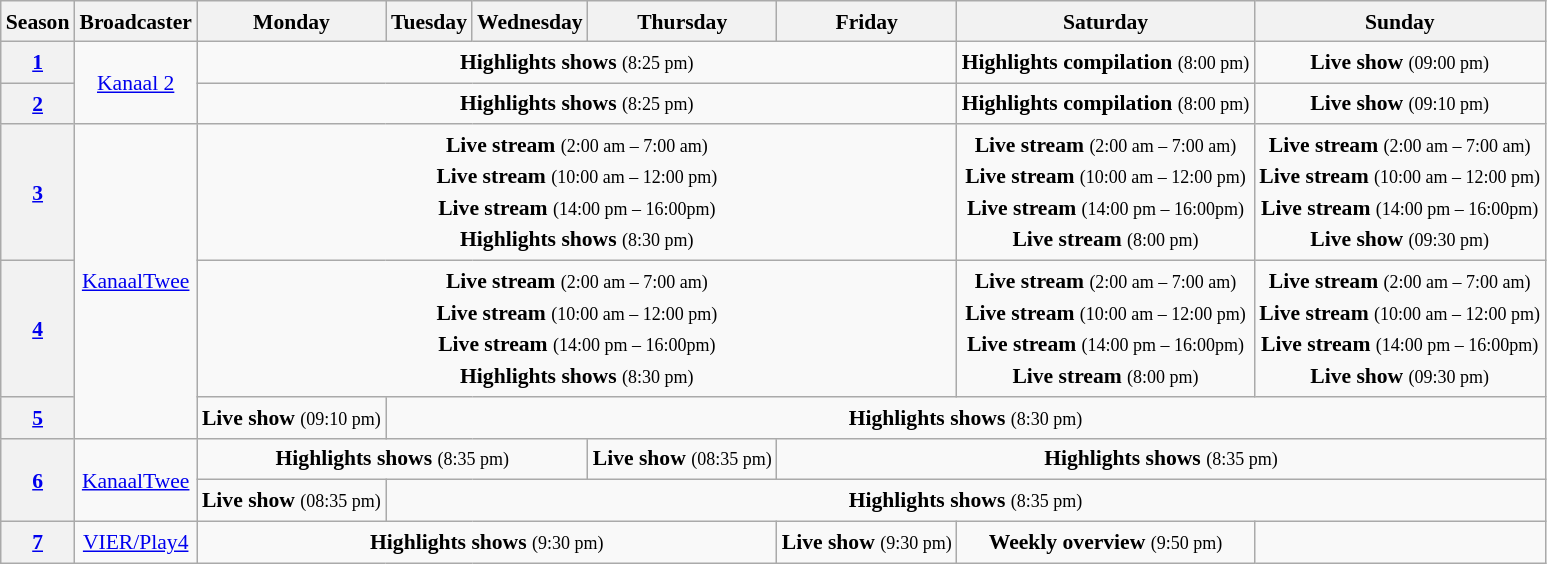<table class="wikitable" style="text-align:center; font-size:90%; line-height:20px; width:auto">
<tr>
<th>Season</th>
<th>Broadcaster</th>
<th>Monday</th>
<th>Tuesday</th>
<th>Wednesday</th>
<th>Thursday</th>
<th>Friday</th>
<th>Saturday</th>
<th>Sunday</th>
</tr>
<tr>
<th><a href='#'>1</a></th>
<td rowspan="2"><a href='#'>Kanaal 2</a></td>
<td colspan="5"><strong>Highlights shows</strong> <small>(8:25 pm)</small></td>
<td><strong>Highlights compilation</strong> <small>(8:00 pm)</small></td>
<td><strong>Live show</strong> <small>(09:00 pm)</small></td>
</tr>
<tr>
<th><a href='#'>2</a></th>
<td colspan="5"><strong>Highlights shows</strong> <small>(8:25 pm)</small></td>
<td><strong>Highlights compilation</strong> <small>(8:00 pm)</small></td>
<td><strong>Live show</strong> <small>(09:10 pm)</small></td>
</tr>
<tr>
<th><a href='#'>3</a></th>
<td rowspan="3"><a href='#'>KanaalTwee</a></td>
<td colspan="5"><strong>Live stream</strong> <small>(2:00 am – 7:00 am)</small><br> <strong>Live stream</strong> <small>(10:00 am – 12:00 pm)</small><br> <strong>Live stream</strong> <small>(14:00 pm – 16:00pm)</small> <br> <strong>Highlights shows</strong> <small>(8:30 pm)</small></td>
<td><strong>Live stream</strong> <small>(2:00 am – 7:00 am)</small><br> <strong>Live stream</strong> <small>(10:00 am – 12:00 pm)</small><br> <strong>Live stream</strong> <small>(14:00 pm – 16:00pm)</small> <br><strong>Live stream</strong> <small>(8:00 pm)</small></td>
<td><strong>Live stream</strong> <small>(2:00 am – 7:00 am)</small><br> <strong>Live stream</strong> <small>(10:00 am – 12:00 pm)</small><br> <strong>Live stream</strong> <small>(14:00 pm – 16:00pm)</small> <br><strong>Live show</strong> <small>(09:30 pm)</small></td>
</tr>
<tr>
<th><a href='#'>4</a></th>
<td colspan="5"><strong>Live stream</strong> <small>(2:00 am – 7:00 am)</small><br> <strong>Live stream</strong> <small>(10:00 am – 12:00 pm)</small><br> <strong>Live stream</strong> <small>(14:00 pm – 16:00pm)</small> <br> <strong>Highlights shows</strong> <small>(8:30 pm)</small></td>
<td><strong>Live stream</strong> <small>(2:00 am – 7:00 am)</small><br> <strong>Live stream</strong> <small>(10:00 am – 12:00 pm)</small><br> <strong>Live stream</strong> <small>(14:00 pm – 16:00pm)</small> <br><strong>Live stream</strong> <small>(8:00 pm)</small></td>
<td><strong>Live stream</strong> <small>(2:00 am – 7:00 am)</small><br> <strong>Live stream</strong> <small>(10:00 am – 12:00 pm)</small><br> <strong>Live stream</strong> <small>(14:00 pm – 16:00pm)</small> <br><strong>Live show</strong> <small>(09:30 pm)</small></td>
</tr>
<tr>
<th><a href='#'>5</a></th>
<td><strong>Live show</strong> <small>(09:10 pm)</small></td>
<td colspan="6"><strong>Highlights shows</strong> <small>(8:30 pm)</small></td>
</tr>
<tr>
<th rowspan="2"><a href='#'>6</a></th>
<td rowspan="2"><a href='#'>KanaalTwee</a></td>
<td colspan="3"><strong>Highlights shows</strong> <small>(8:35 pm)</small></td>
<td><strong>Live show</strong> <small>(08:35 pm)</small></td>
<td colspan="3"><strong>Highlights shows</strong> <small>(8:35 pm)</small></td>
</tr>
<tr>
<td><strong>Live show</strong> <small>(08:35 pm)</small></td>
<td colspan="6"><strong>Highlights shows</strong> <small>(8:35 pm)</small></td>
</tr>
<tr>
<th rowspan="3"><a href='#'>7</a></th>
<td><a href='#'>VIER/Play4</a></td>
<td colspan="4"><strong>Highlights shows</strong> <small>(9:30 pm)</small></td>
<td><strong>Live show</strong> <small>(9:30 pm)</small></td>
<td><strong>Weekly overview</strong> <small>(9:50 pm)</small></td>
<td></td>
</tr>
</table>
